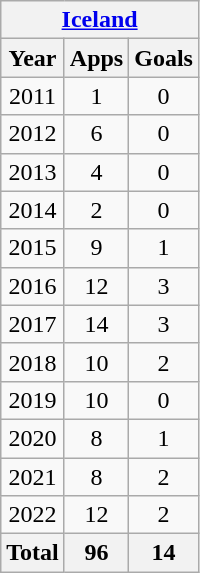<table class="wikitable" style="text-align:center">
<tr>
<th colspan=3><a href='#'>Iceland</a></th>
</tr>
<tr>
<th>Year</th>
<th>Apps</th>
<th>Goals</th>
</tr>
<tr>
<td>2011</td>
<td>1</td>
<td>0</td>
</tr>
<tr>
<td>2012</td>
<td>6</td>
<td>0</td>
</tr>
<tr>
<td>2013</td>
<td>4</td>
<td>0</td>
</tr>
<tr>
<td>2014</td>
<td>2</td>
<td>0</td>
</tr>
<tr>
<td>2015</td>
<td>9</td>
<td>1</td>
</tr>
<tr>
<td>2016</td>
<td>12</td>
<td>3</td>
</tr>
<tr>
<td>2017</td>
<td>14</td>
<td>3</td>
</tr>
<tr>
<td>2018</td>
<td>10</td>
<td>2</td>
</tr>
<tr>
<td>2019</td>
<td>10</td>
<td>0</td>
</tr>
<tr>
<td>2020</td>
<td>8</td>
<td>1</td>
</tr>
<tr>
<td>2021</td>
<td>8</td>
<td>2</td>
</tr>
<tr>
<td>2022</td>
<td>12</td>
<td>2</td>
</tr>
<tr>
<th>Total</th>
<th>96</th>
<th>14</th>
</tr>
</table>
